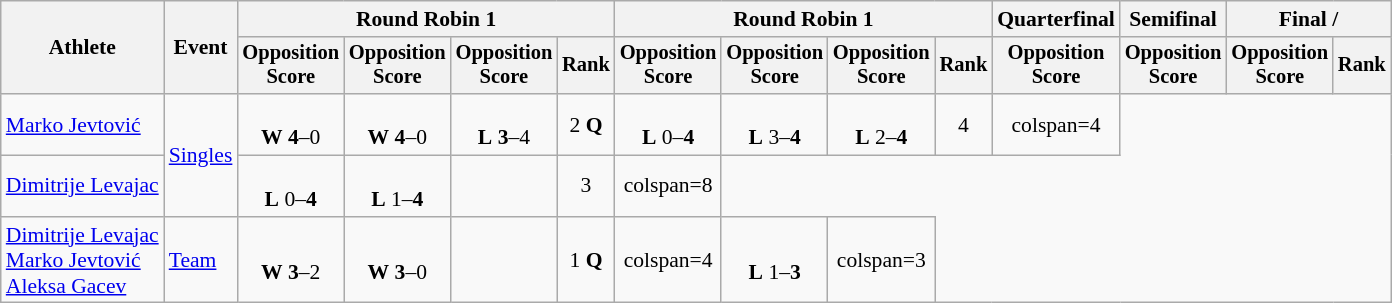<table class=wikitable style="font-size:90%">
<tr>
<th rowspan=2>Athlete</th>
<th rowspan=2>Event</th>
<th colspan=4>Round Robin 1</th>
<th colspan=4>Round Robin 1</th>
<th>Quarterfinal</th>
<th>Semifinal</th>
<th colspan=2>Final / </th>
</tr>
<tr style="font-size:95%">
<th>Opposition<br>Score</th>
<th>Opposition<br>Score</th>
<th>Opposition<br>Score</th>
<th>Rank</th>
<th>Opposition<br>Score</th>
<th>Opposition<br>Score</th>
<th>Opposition<br>Score</th>
<th>Rank</th>
<th>Opposition<br>Score</th>
<th>Opposition<br>Score</th>
<th>Opposition<br>Score</th>
<th>Rank</th>
</tr>
<tr align=center>
<td align=left><a href='#'>Marko Jevtović</a></td>
<td align=left rowspan=2><a href='#'>Singles</a></td>
<td><br><strong>W</strong> <strong>4</strong>–0</td>
<td><br><strong>W</strong> <strong>4</strong>–0</td>
<td><br><strong>L</strong> <strong>3</strong>–4</td>
<td>2 <strong>Q</strong></td>
<td><br><strong>L</strong> 0–<strong>4</strong></td>
<td><br><strong>L</strong> 3–<strong>4</strong></td>
<td><br><strong>L</strong> 2–<strong>4</strong></td>
<td>4</td>
<td>colspan=4 </td>
</tr>
<tr align=center>
<td align=left><a href='#'>Dimitrije Levajac</a></td>
<td><br><strong>L</strong> 0–<strong>4</strong></td>
<td><br><strong>L</strong> 1–<strong>4</strong></td>
<td></td>
<td>3</td>
<td>colspan=8 </td>
</tr>
<tr align=center>
<td align=left><a href='#'>Dimitrije Levajac</a><br><a href='#'>Marko Jevtović</a><br><a href='#'>Aleksa Gacev</a></td>
<td align=left><a href='#'>Team</a></td>
<td><br><strong>W</strong> <strong>3</strong>–2</td>
<td><br><strong>W</strong> <strong>3</strong>–0</td>
<td></td>
<td>1 <strong>Q</strong></td>
<td>colspan=4</td>
<td><br><strong>L</strong> 1–<strong>3</strong></td>
<td>colspan=3 </td>
</tr>
</table>
